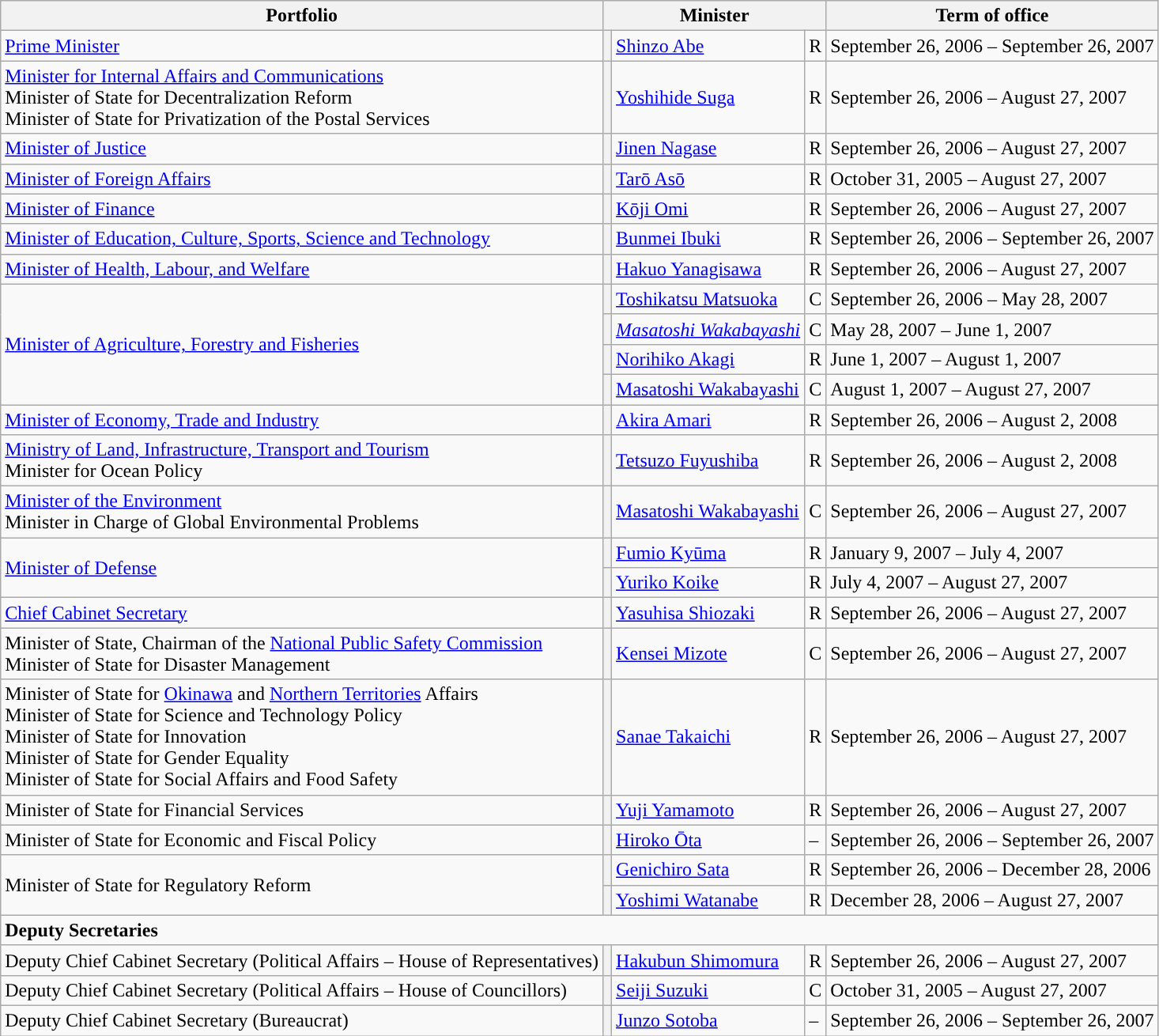<table class="wikitable">
<tr>
<th>Portfolio</th>
<th colspan="3">Minister</th>
<th>Term of office</th>
</tr>
<tr>
<td><a href='#'>Prime Minister</a></td>
<th style="color:inherit;background-color: "></th>
<td><a href='#'>Shinzo Abe</a></td>
<td>R</td>
<td>September 26, 2006 – September 26, 2007</td>
</tr>
<tr>
<td><a href='#'>Minister for Internal Affairs and Communications</a> <br>Minister of State for Decentralization Reform <br>Minister of State for Privatization of the Postal Services</td>
<th style="color:inherit;background-color: "></th>
<td><a href='#'>Yoshihide Suga</a></td>
<td>R</td>
<td>September 26, 2006 – August 27, 2007</td>
</tr>
<tr>
<td><a href='#'>Minister of Justice</a></td>
<th style="color:inherit;background-color: "></th>
<td><a href='#'>Jinen Nagase</a></td>
<td>R</td>
<td>September 26, 2006 – August 27, 2007</td>
</tr>
<tr>
<td><a href='#'>Minister of Foreign Affairs</a></td>
<th style="color:inherit;background-color: "></th>
<td><a href='#'>Tarō Asō</a></td>
<td>R</td>
<td>October 31, 2005 – August 27, 2007</td>
</tr>
<tr>
<td><a href='#'>Minister of Finance</a></td>
<th style="color:inherit;background-color: "></th>
<td><a href='#'>Kōji Omi</a></td>
<td>R</td>
<td>September 26, 2006 – August 27, 2007</td>
</tr>
<tr>
<td><a href='#'>Minister of Education, Culture, Sports, Science and Technology</a></td>
<th style="color:inherit;background-color: "></th>
<td><a href='#'>Bunmei Ibuki</a></td>
<td>R</td>
<td>September 26, 2006 – September 26, 2007</td>
</tr>
<tr>
<td><a href='#'>Minister of Health, Labour, and Welfare</a></td>
<th style="color:inherit;background-color: "></th>
<td><a href='#'>Hakuo Yanagisawa</a></td>
<td>R</td>
<td>September 26, 2006 – August 27, 2007</td>
</tr>
<tr>
<td rowspan="4"><a href='#'>Minister of Agriculture, Forestry and Fisheries</a></td>
<th style="color:inherit;background-color: "></th>
<td><a href='#'>Toshikatsu Matsuoka</a></td>
<td>C</td>
<td>September 26, 2006 – May 28, 2007</td>
</tr>
<tr>
<th style="color:inherit;background-color: "></th>
<td><em><a href='#'>Masatoshi Wakabayashi</a></em></td>
<td>C</td>
<td>May 28, 2007 – June 1, 2007</td>
</tr>
<tr>
<th style="color:inherit;background-color: "></th>
<td><a href='#'>Norihiko Akagi</a></td>
<td>R</td>
<td>June 1, 2007 – August 1, 2007</td>
</tr>
<tr>
<th style="color:inherit;background-color: "></th>
<td><a href='#'>Masatoshi Wakabayashi</a></td>
<td>C</td>
<td>August 1, 2007 – August 27, 2007</td>
</tr>
<tr>
<td><a href='#'>Minister of Economy, Trade and Industry</a></td>
<th style="color:inherit;background-color: "></th>
<td><a href='#'>Akira Amari</a></td>
<td>R</td>
<td>September 26, 2006 – August 2, 2008</td>
</tr>
<tr>
<td><a href='#'>Ministry of Land, Infrastructure, Transport and Tourism</a> <br>Minister for Ocean Policy</td>
<th style="color:inherit;background-color: "></th>
<td><a href='#'>Tetsuzo Fuyushiba</a></td>
<td>R</td>
<td>September 26, 2006 – August 2, 2008</td>
</tr>
<tr>
<td><a href='#'>Minister of the Environment</a> <br>Minister in Charge of Global Environmental Problems</td>
<th style="color:inherit;background-color: "></th>
<td><a href='#'>Masatoshi Wakabayashi</a></td>
<td>C</td>
<td>September 26, 2006 – August 27, 2007</td>
</tr>
<tr>
<td rowspan="2"><a href='#'>Minister of Defense</a></td>
<th style="color:inherit;background-color: "></th>
<td><a href='#'>Fumio Kyūma</a></td>
<td>R</td>
<td>January 9, 2007 – July 4, 2007</td>
</tr>
<tr>
<th style="color:inherit;background-color: "></th>
<td><a href='#'>Yuriko Koike</a></td>
<td>R</td>
<td>July 4, 2007 – August 27, 2007</td>
</tr>
<tr>
<td><a href='#'>Chief Cabinet Secretary</a></td>
<th style="color:inherit;background-color: "></th>
<td><a href='#'>Yasuhisa Shiozaki</a></td>
<td>R</td>
<td>September 26, 2006 – August 27, 2007</td>
</tr>
<tr>
<td>Minister of State, Chairman of the <a href='#'>National Public Safety Commission</a> <br>Minister of State for Disaster Management</td>
<th style="color:inherit;background-color: "></th>
<td><a href='#'>Kensei Mizote</a></td>
<td>C</td>
<td>September 26, 2006 – August 27, 2007</td>
</tr>
<tr>
<td>Minister of State for <a href='#'>Okinawa</a> and <a href='#'>Northern Territories</a> Affairs <br>Minister of State for Science and Technology Policy <br>Minister of State for Innovation <br>Minister of State for Gender Equality <br>Minister of State for Social Affairs and Food Safety</td>
<th style="color:inherit;background-color: "></th>
<td><a href='#'>Sanae Takaichi</a></td>
<td>R</td>
<td>September 26, 2006 – August 27, 2007</td>
</tr>
<tr>
<td>Minister of State for Financial Services</td>
<th style="color:inherit;background-color: "></th>
<td><a href='#'>Yuji Yamamoto</a></td>
<td>R</td>
<td>September 26, 2006 – August 27, 2007</td>
</tr>
<tr>
<td>Minister of State for Economic and Fiscal Policy</td>
<th style="color:inherit;background-color: "></th>
<td><a href='#'>Hiroko Ōta</a></td>
<td>–</td>
<td>September 26, 2006 – September 26, 2007</td>
</tr>
<tr>
<td rowspan="2">Minister of State for Regulatory Reform</td>
<th style="color:inherit;background-color: "></th>
<td><a href='#'>Genichiro Sata</a></td>
<td>R</td>
<td>September 26, 2006 – December 28, 2006</td>
</tr>
<tr>
<th style="color:inherit;background-color: "></th>
<td><a href='#'>Yoshimi Watanabe</a></td>
<td>R</td>
<td>December 28, 2006 – August 27, 2007</td>
</tr>
<tr>
<td colspan="5"><strong>Deputy Secretaries</strong></td>
</tr>
<tr>
<td>Deputy Chief Cabinet Secretary (Political Affairs – House of Representatives)</td>
<th style="color:inherit;background-color: "></th>
<td><a href='#'>Hakubun Shimomura</a></td>
<td>R</td>
<td>September 26, 2006 – August 27, 2007</td>
</tr>
<tr>
<td>Deputy Chief Cabinet Secretary (Political Affairs – House of Councillors)</td>
<th style="color:inherit;background-color: "></th>
<td><a href='#'>Seiji Suzuki</a></td>
<td>C</td>
<td>October 31, 2005 – August 27, 2007</td>
</tr>
<tr>
<td>Deputy Chief Cabinet Secretary (Bureaucrat)</td>
<th style="color:inherit;background-color: "></th>
<td><a href='#'>Junzo Sotoba</a></td>
<td>–</td>
<td>September 26, 2006 – September 26, 2007</td>
</tr>
</table>
